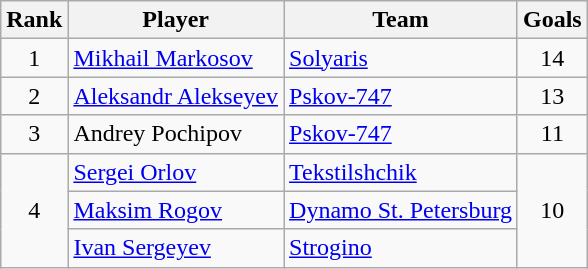<table class="wikitable">
<tr>
<th>Rank</th>
<th>Player</th>
<th>Team</th>
<th>Goals</th>
</tr>
<tr>
<td align=center>1</td>
<td> <a href='#'>Mikhail Markosov</a></td>
<td><a href='#'>Solyaris</a></td>
<td align=center>14</td>
</tr>
<tr>
<td align=center>2</td>
<td> <a href='#'>Aleksandr Alekseyev</a></td>
<td><a href='#'>Pskov-747</a></td>
<td align=center>13</td>
</tr>
<tr>
<td align=center>3</td>
<td> Andrey Pochipov</td>
<td><a href='#'>Pskov-747</a></td>
<td align=center>11</td>
</tr>
<tr>
<td align=center rowspan="3">4</td>
<td> <a href='#'>Sergei Orlov</a></td>
<td><a href='#'>Tekstilshchik</a></td>
<td align=center rowspan="3">10</td>
</tr>
<tr>
<td> <a href='#'>Maksim Rogov</a></td>
<td><a href='#'>Dynamo St. Petersburg</a></td>
</tr>
<tr>
<td> <a href='#'>Ivan Sergeyev</a></td>
<td><a href='#'>Strogino</a></td>
</tr>
</table>
